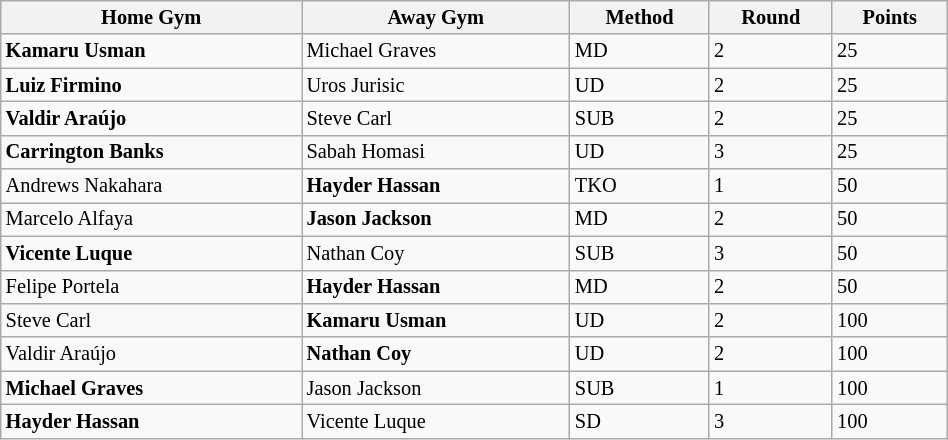<table class="wikitable sortable" style="font-size:85%; text-align:left; width:50%;">
<tr>
<th>Home Gym</th>
<th>Away Gym</th>
<th>Method</th>
<th>Round</th>
<th>Points</th>
</tr>
<tr>
<td> <strong>Kamaru Usman</strong></td>
<td> Michael Graves</td>
<td>MD</td>
<td>2</td>
<td>25</td>
</tr>
<tr>
<td> <strong>Luiz Firmino</strong></td>
<td> Uros Jurisic</td>
<td>UD</td>
<td>2</td>
<td>25</td>
</tr>
<tr>
<td> <strong>Valdir Araújo</strong></td>
<td> Steve Carl</td>
<td>SUB</td>
<td>2</td>
<td>25</td>
</tr>
<tr>
<td> <strong>Carrington Banks</strong></td>
<td> Sabah Homasi</td>
<td>UD</td>
<td>3</td>
<td>25</td>
</tr>
<tr>
<td> Andrews Nakahara</td>
<td> <strong>Hayder Hassan</strong></td>
<td>TKO</td>
<td>1</td>
<td>50</td>
</tr>
<tr>
<td> Marcelo Alfaya</td>
<td> <strong>Jason Jackson</strong></td>
<td>MD</td>
<td>2</td>
<td>50</td>
</tr>
<tr>
<td> <strong>Vicente Luque</strong></td>
<td> Nathan Coy</td>
<td>SUB</td>
<td>3</td>
<td>50</td>
</tr>
<tr>
<td> Felipe Portela</td>
<td> <strong>Hayder Hassan</strong></td>
<td>MD</td>
<td>2</td>
<td>50</td>
</tr>
<tr>
<td> Steve Carl</td>
<td> <strong>Kamaru Usman</strong></td>
<td>UD</td>
<td>2</td>
<td>100</td>
</tr>
<tr>
<td> Valdir Araújo</td>
<td> <strong>Nathan Coy</strong></td>
<td>UD</td>
<td>2</td>
<td>100</td>
</tr>
<tr>
<td> <strong>Michael Graves</strong></td>
<td> Jason Jackson</td>
<td>SUB</td>
<td>1</td>
<td>100</td>
</tr>
<tr>
<td> <strong>Hayder Hassan</strong></td>
<td> Vicente Luque</td>
<td>SD</td>
<td>3</td>
<td>100</td>
</tr>
</table>
